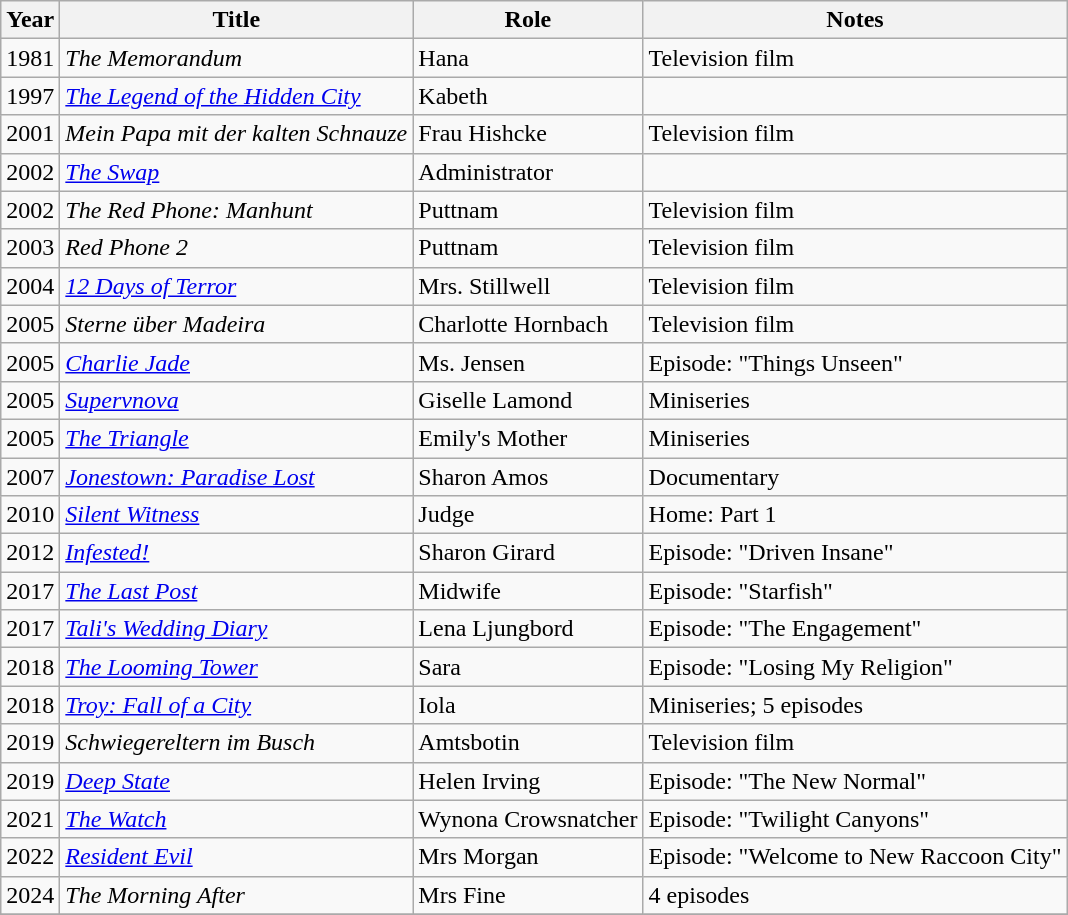<table class="wikitable sortable">
<tr>
<th>Year</th>
<th>Title</th>
<th>Role</th>
<th class="unsortable">Notes</th>
</tr>
<tr>
<td>1981</td>
<td><em>The Memorandum</em></td>
<td>Hana</td>
<td>Television film</td>
</tr>
<tr>
<td>1997</td>
<td><em><a href='#'>The Legend of the Hidden City</a></em></td>
<td>Kabeth</td>
<td></td>
</tr>
<tr>
<td>2001</td>
<td><em>Mein Papa mit der kalten Schnauze</em></td>
<td>Frau Hishcke</td>
<td>Television film</td>
</tr>
<tr>
<td>2002</td>
<td><em><a href='#'>The Swap</a></em></td>
<td>Administrator</td>
<td></td>
</tr>
<tr>
<td>2002</td>
<td><em>The Red Phone: Manhunt</em></td>
<td>Puttnam</td>
<td>Television film</td>
</tr>
<tr>
<td>2003</td>
<td><em>Red Phone 2</em></td>
<td>Puttnam</td>
<td>Television film</td>
</tr>
<tr>
<td>2004</td>
<td><em><a href='#'>12 Days of Terror</a></em></td>
<td>Mrs. Stillwell</td>
<td>Television film</td>
</tr>
<tr>
<td>2005</td>
<td><em>Sterne über Madeira</em></td>
<td>Charlotte Hornbach</td>
<td>Television film</td>
</tr>
<tr>
<td>2005</td>
<td><em><a href='#'>Charlie Jade</a></em></td>
<td>Ms. Jensen</td>
<td>Episode: "Things Unseen"</td>
</tr>
<tr>
<td>2005</td>
<td><em><a href='#'>Supervnova</a></em></td>
<td>Giselle Lamond</td>
<td>Miniseries</td>
</tr>
<tr>
<td>2005</td>
<td><em><a href='#'>The Triangle</a></em></td>
<td>Emily's Mother</td>
<td>Miniseries</td>
</tr>
<tr>
<td>2007</td>
<td><em><a href='#'>Jonestown: Paradise Lost</a></em></td>
<td>Sharon Amos</td>
<td>Documentary</td>
</tr>
<tr>
<td>2010</td>
<td><em><a href='#'>Silent Witness</a></em></td>
<td>Judge</td>
<td>Home: Part 1</td>
</tr>
<tr>
<td>2012</td>
<td><em><a href='#'>Infested!</a></em></td>
<td>Sharon Girard</td>
<td>Episode: "Driven Insane"</td>
</tr>
<tr>
<td>2017</td>
<td><em><a href='#'>The Last Post</a></em></td>
<td>Midwife</td>
<td>Episode: "Starfish"</td>
</tr>
<tr>
<td>2017</td>
<td><em><a href='#'>Tali's Wedding Diary</a></em></td>
<td>Lena Ljungbord</td>
<td>Episode: "The Engagement"</td>
</tr>
<tr>
<td>2018</td>
<td><em><a href='#'>The Looming Tower</a></em></td>
<td>Sara</td>
<td>Episode: "Losing My Religion"</td>
</tr>
<tr>
<td>2018</td>
<td><em><a href='#'>Troy: Fall of a City</a></em></td>
<td>Iola</td>
<td>Miniseries; 5 episodes</td>
</tr>
<tr>
<td>2019</td>
<td><em>Schwiegereltern im Busch</em></td>
<td>Amtsbotin</td>
<td>Television film</td>
</tr>
<tr>
<td>2019</td>
<td><em><a href='#'>Deep State</a></em></td>
<td>Helen Irving</td>
<td>Episode: "The New Normal"</td>
</tr>
<tr>
<td>2021</td>
<td><em><a href='#'>The Watch</a></em></td>
<td>Wynona Crowsnatcher</td>
<td>Episode: "Twilight Canyons"</td>
</tr>
<tr>
<td>2022</td>
<td><em><a href='#'>Resident Evil</a></em></td>
<td>Mrs Morgan</td>
<td>Episode: "Welcome to New Raccoon City"</td>
</tr>
<tr>
<td>2024</td>
<td><em>The Morning After</em></td>
<td>Mrs Fine</td>
<td>4 episodes</td>
</tr>
<tr>
</tr>
</table>
